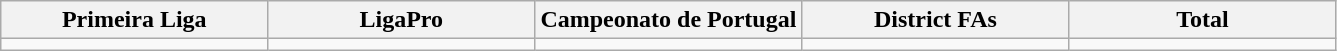<table class="wikitable">
<tr>
<th width="20%">Primeira Liga</th>
<th width="20%">LigaPro</th>
<th width="20%">Campeonato de Portugal</th>
<th width="20%">District FAs</th>
<th width="20%">Total</th>
</tr>
<tr>
<td></td>
<td></td>
<td></td>
<td></td>
<td></td>
</tr>
</table>
